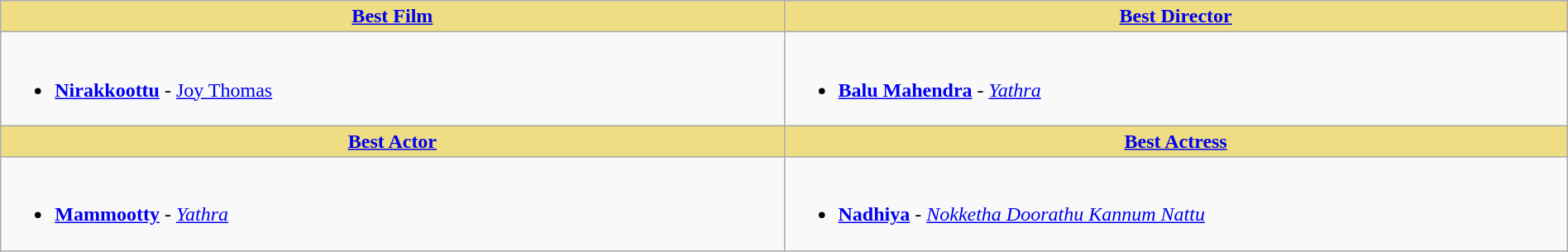<table class="wikitable" width=100% |>
<tr>
<th !  style="background:#eedd82; text-align:center; width:50%;"><a href='#'>Best Film</a></th>
<th !  style="background:#eedd82; text-align:center; width:50%;"><a href='#'>Best Director</a></th>
</tr>
<tr>
<td valign="top"><br><ul><li><strong><a href='#'>Nirakkoottu</a></strong> - <a href='#'>Joy Thomas</a></li></ul></td>
<td valign="top"><br><ul><li><strong><a href='#'>Balu Mahendra</a></strong> - <em><a href='#'>Yathra</a></em></li></ul></td>
</tr>
<tr>
<th !  style="background:#eedd82; text-align:center; width:50%;"><a href='#'>Best Actor</a></th>
<th !  style="background:#eedd82; text-align:center; width:50%;"><a href='#'>Best Actress</a></th>
</tr>
<tr>
<td valign="top"><br><ul><li><strong><a href='#'>Mammootty</a></strong> - <em><a href='#'>Yathra</a></em></li></ul></td>
<td valign="top"><br><ul><li><strong><a href='#'>Nadhiya</a></strong> - <em><a href='#'>Nokketha Doorathu Kannum Nattu</a></em></li></ul></td>
</tr>
</table>
